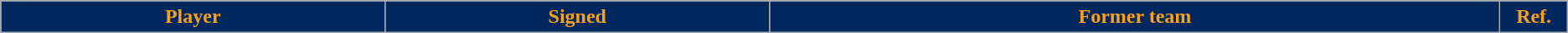<table class="wikitable sortable sortable" style="text-align: center">
<tr>
<th style="background:#00275e; color:#f9a11c" width="10%">Player</th>
<th style="background:#00275e; color:#f9a11c" width="10%">Signed</th>
<th style="background:#00275e; color:#f9a11c" width="19%">Former team</th>
<th style="background:#00275e; color:#f9a11c" width="1%" class="unsortable">Ref.</th>
</tr>
</table>
